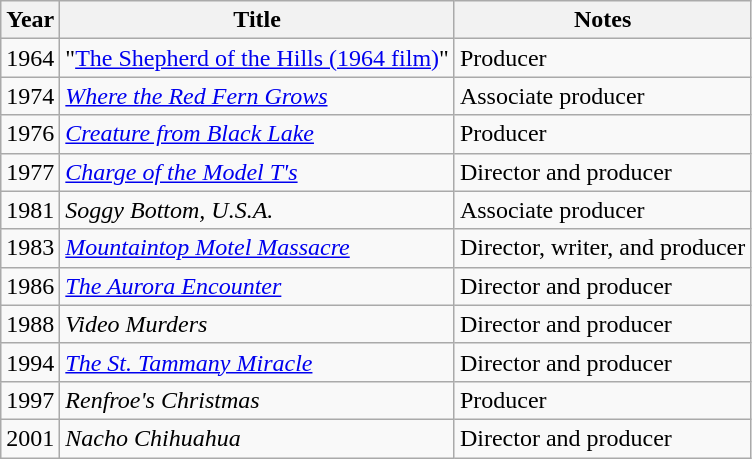<table class="wikitable sortable">
<tr>
<th>Year</th>
<th>Title</th>
<th>Notes</th>
</tr>
<tr>
<td>1964</td>
<td>"<a href='#'>The Shepherd of the Hills (1964 film)</a>"</td>
<td>Producer</td>
</tr>
<tr>
<td>1974</td>
<td><em><a href='#'>Where the Red Fern Grows</a></em></td>
<td>Associate producer</td>
</tr>
<tr>
<td>1976</td>
<td><em><a href='#'>Creature from Black Lake</a></em></td>
<td>Producer</td>
</tr>
<tr>
<td>1977</td>
<td><em><a href='#'>Charge of the Model T's</a></em></td>
<td>Director and producer</td>
</tr>
<tr>
<td>1981</td>
<td><em>Soggy Bottom, U.S.A.</em></td>
<td>Associate producer</td>
</tr>
<tr>
<td>1983</td>
<td><em><a href='#'>Mountaintop Motel Massacre</a></em></td>
<td>Director, writer, and producer</td>
</tr>
<tr>
<td>1986</td>
<td><em><a href='#'>The Aurora Encounter</a></em></td>
<td>Director and producer</td>
</tr>
<tr>
<td>1988</td>
<td><em>Video Murders</em></td>
<td>Director and producer</td>
</tr>
<tr>
<td>1994</td>
<td><em><a href='#'>The St. Tammany Miracle</a></em></td>
<td>Director and producer</td>
</tr>
<tr>
<td>1997</td>
<td><em>Renfroe's Christmas</em></td>
<td>Producer</td>
</tr>
<tr>
<td>2001</td>
<td><em>Nacho Chihuahua</em></td>
<td>Director and producer</td>
</tr>
</table>
